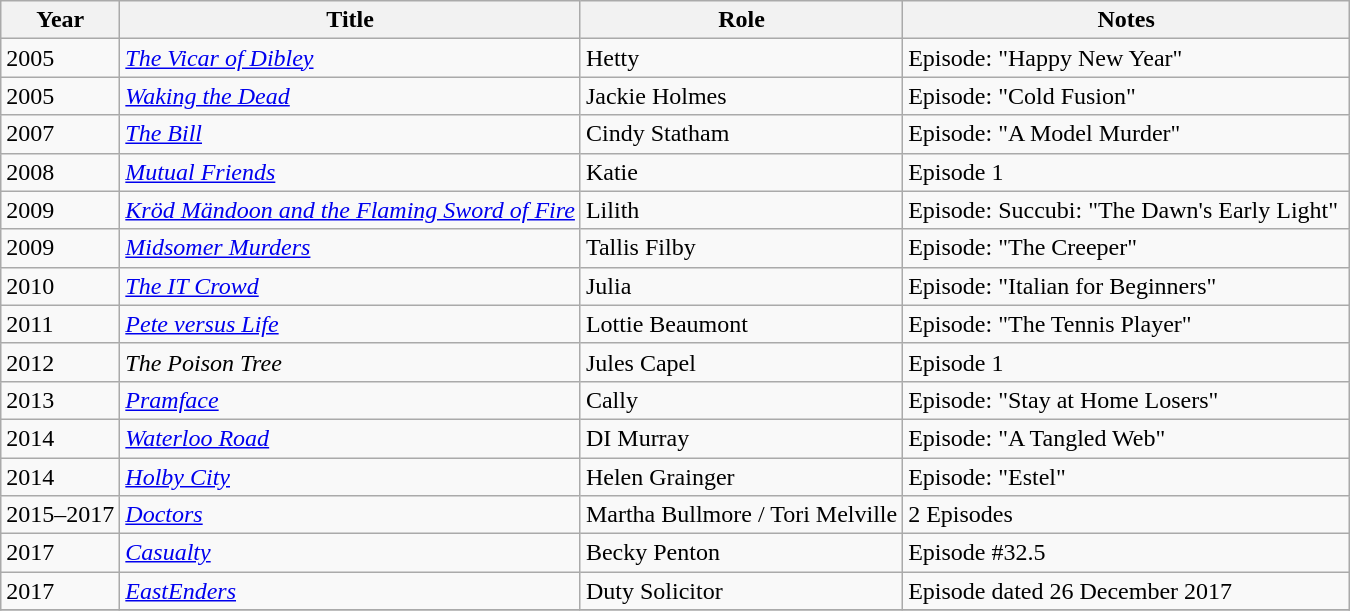<table class="wikitable sortable">
<tr>
<th>Year</th>
<th>Title</th>
<th>Role</th>
<th>Notes</th>
</tr>
<tr>
<td>2005</td>
<td><em><a href='#'>The Vicar of Dibley</a></em></td>
<td>Hetty</td>
<td>Episode: "Happy New Year"</td>
</tr>
<tr>
<td>2005</td>
<td><em><a href='#'>Waking the Dead</a></em></td>
<td>Jackie Holmes</td>
<td>Episode: "Cold Fusion"</td>
</tr>
<tr>
<td>2007</td>
<td><em><a href='#'>The Bill</a></em></td>
<td>Cindy Statham</td>
<td>Episode: "A Model Murder"</td>
</tr>
<tr>
<td>2008</td>
<td><em><a href='#'>Mutual Friends</a></em></td>
<td>Katie</td>
<td>Episode 1</td>
</tr>
<tr>
<td>2009</td>
<td><em><a href='#'>Kröd Mändoon and the Flaming Sword of Fire</a></em></td>
<td>Lilith</td>
<td>Episode: Succubi: "The Dawn's Early Light" </td>
</tr>
<tr>
<td>2009</td>
<td><em><a href='#'>Midsomer Murders</a></em></td>
<td>Tallis Filby</td>
<td>Episode: "The Creeper"</td>
</tr>
<tr>
<td>2010</td>
<td><em><a href='#'>The IT Crowd</a></em></td>
<td>Julia</td>
<td>Episode: "Italian for Beginners"</td>
</tr>
<tr>
<td>2011</td>
<td><em><a href='#'>Pete versus Life</a></em></td>
<td>Lottie Beaumont</td>
<td>Episode: "The Tennis Player"</td>
</tr>
<tr>
<td>2012</td>
<td><em>The Poison Tree</em></td>
<td>Jules Capel</td>
<td>Episode 1</td>
</tr>
<tr>
<td>2013</td>
<td><em><a href='#'>Pramface</a></em></td>
<td>Cally</td>
<td>Episode: "Stay at Home Losers"</td>
</tr>
<tr>
<td>2014</td>
<td><em><a href='#'>Waterloo Road</a></em></td>
<td>DI Murray</td>
<td>Episode: "A Tangled Web"</td>
</tr>
<tr>
<td>2014</td>
<td><em><a href='#'>Holby City</a></em></td>
<td>Helen Grainger</td>
<td>Episode: "Estel"</td>
</tr>
<tr>
<td>2015–2017</td>
<td><em><a href='#'>Doctors</a></em></td>
<td>Martha Bullmore / Tori Melville</td>
<td>2 Episodes</td>
</tr>
<tr>
<td>2017</td>
<td><em><a href='#'>Casualty</a></em></td>
<td>Becky Penton</td>
<td>Episode #32.5</td>
</tr>
<tr>
<td>2017</td>
<td><em><a href='#'>EastEnders</a></em></td>
<td>Duty Solicitor</td>
<td>Episode dated 26 December 2017</td>
</tr>
<tr>
</tr>
</table>
